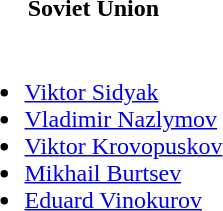<table>
<tr>
<th>Soviet Union</th>
</tr>
<tr>
<td><br><ul><li><a href='#'>Viktor Sidyak</a></li><li><a href='#'>Vladimir Nazlymov</a></li><li><a href='#'>Viktor Krovopuskov</a></li><li><a href='#'>Mikhail Burtsev</a></li><li><a href='#'>Eduard Vinokurov</a></li></ul></td>
</tr>
</table>
